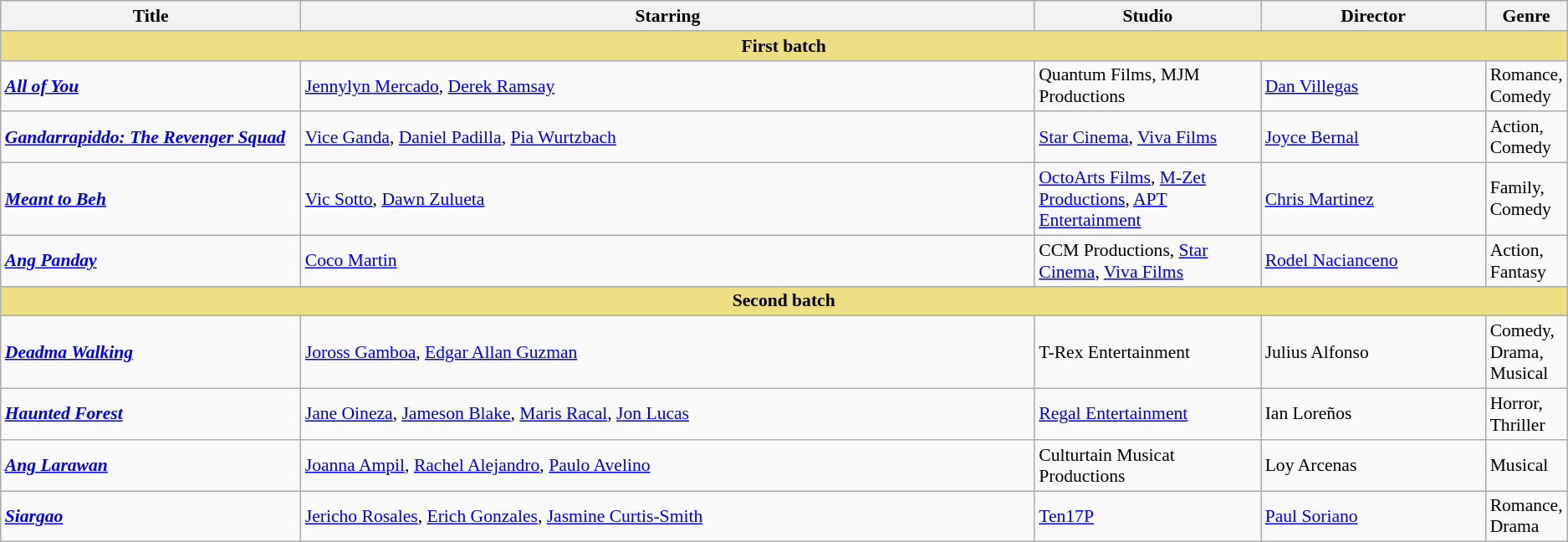<table class="wikitable" style="font-size: 90%;">
<tr>
<th width=20%>Title</th>
<th width=50%>Starring</th>
<th width=15%>Studio</th>
<th width=15%>Director</th>
<th>Genre</th>
</tr>
<tr>
<th style="background:#EEDD82" colspan=5>First batch</th>
</tr>
<tr>
<td><strong><em><a href='#'>All of You</a></em></strong></td>
<td><a href='#'>Jennylyn Mercado</a>, <a href='#'>Derek Ramsay</a></td>
<td>Quantum Films, MJM Productions</td>
<td><a href='#'>Dan Villegas</a></td>
<td>Romance, Comedy</td>
</tr>
<tr>
<td><strong><em><a href='#'>Gandarrapiddo: The Revenger Squad</a></em></strong></td>
<td><a href='#'>Vice Ganda</a>, <a href='#'>Daniel Padilla</a>, <a href='#'>Pia Wurtzbach</a></td>
<td><a href='#'>Star Cinema</a>, <a href='#'>Viva Films</a></td>
<td><a href='#'>Joyce Bernal</a></td>
<td>Action, Comedy</td>
</tr>
<tr>
<td><strong><em><a href='#'>Meant to Beh</a></em></strong></td>
<td><a href='#'>Vic Sotto</a>, <a href='#'>Dawn Zulueta</a></td>
<td><a href='#'>OctoArts Films</a>, <a href='#'>M-Zet Productions</a>, <a href='#'>APT Entertainment</a></td>
<td><a href='#'>Chris Martinez</a></td>
<td>Family, Comedy</td>
</tr>
<tr>
<td><strong><em><a href='#'>Ang Panday</a></em></strong></td>
<td><a href='#'>Coco Martin</a></td>
<td>CCM Productions, <a href='#'>Star Cinema</a>, <a href='#'>Viva Films</a></td>
<td><a href='#'>Rodel Nacianceno</a></td>
<td>Action, Fantasy</td>
</tr>
<tr>
<th style="background:#EEDD82" colspan=5>Second batch</th>
</tr>
<tr>
<td><strong><em><a href='#'>Deadma Walking</a></em></strong></td>
<td><a href='#'>Joross Gamboa</a>, <a href='#'>Edgar Allan Guzman</a></td>
<td>T-Rex Entertainment</td>
<td>Julius Alfonso</td>
<td>Comedy, Drama, Musical</td>
</tr>
<tr>
<td><strong><em><a href='#'>Haunted Forest</a></em></strong></td>
<td><a href='#'>Jane Oineza</a>, <a href='#'>Jameson Blake</a>, <a href='#'>Maris Racal</a>, <a href='#'>Jon Lucas</a></td>
<td><a href='#'>Regal Entertainment</a></td>
<td>Ian Loreños</td>
<td>Horror, Thriller</td>
</tr>
<tr>
<td><strong><em><a href='#'>Ang Larawan</a></em></strong></td>
<td><a href='#'>Joanna Ampil</a>, <a href='#'>Rachel Alejandro</a>, <a href='#'>Paulo Avelino</a></td>
<td>Culturtain Musicat Productions</td>
<td>Loy Arcenas</td>
<td>Musical</td>
</tr>
<tr>
<td><strong><em><a href='#'>Siargao</a></em></strong></td>
<td><a href='#'>Jericho Rosales</a>, <a href='#'>Erich Gonzales</a>, <a href='#'>Jasmine Curtis-Smith</a></td>
<td><a href='#'>Ten17P</a></td>
<td><a href='#'>Paul Soriano</a></td>
<td>Romance, Drama</td>
</tr>
</table>
